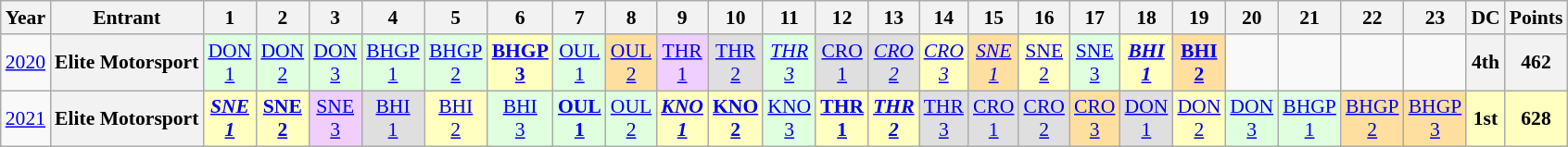<table class="wikitable" style="text-align:center; font-size:90%">
<tr>
<th>Year</th>
<th>Entrant</th>
<th>1</th>
<th>2</th>
<th>3</th>
<th>4</th>
<th>5</th>
<th>6</th>
<th>7</th>
<th>8</th>
<th>9</th>
<th>10</th>
<th>11</th>
<th>12</th>
<th>13</th>
<th>14</th>
<th>15</th>
<th>16</th>
<th>17</th>
<th>18</th>
<th>19</th>
<th>20</th>
<th>21</th>
<th>22</th>
<th>23</th>
<th>DC</th>
<th>Points</th>
</tr>
<tr>
<td><a href='#'>2020</a></td>
<th>Elite Motorsport</th>
<td style="background:#DFFFDF;"><a href='#'>DON<br>1</a><br></td>
<td style="background:#DFFFDF;"><a href='#'>DON<br>2</a><br></td>
<td style="background:#DFFFDF;"><a href='#'>DON<br>3</a><br></td>
<td style="background:#DFFFDF;"><a href='#'>BHGP<br>1</a><br></td>
<td style="background:#DFFFDF;"><a href='#'>BHGP<br>2</a><br></td>
<td style="background:#FFFFBF;"><strong><a href='#'>BHGP<br>3</a></strong><br></td>
<td style="background:#DFFFDF;"><a href='#'>OUL<br>1</a><br></td>
<td style="background:#FFDF9F;"><a href='#'>OUL<br>2</a><br></td>
<td style="background:#EFCFFF;"><a href='#'>THR<br>1</a><br></td>
<td style="background:#DFDFDF;"><a href='#'>THR<br>2</a><br></td>
<td style="background:#DFFFDF;"><em><a href='#'>THR<br>3</a></em><br></td>
<td style="background:#DFDFDF;"><a href='#'>CRO<br>1</a><br></td>
<td style="background:#DFDFDF;"><em><a href='#'>CRO<br>2</a></em><br></td>
<td style="background:#FFFFBF;"><em><a href='#'>CRO<br>3</a></em><br></td>
<td style="background:#FFDF9F;"><em><a href='#'>SNE<br>1</a></em><br></td>
<td style="background:#FFFFBF;"><a href='#'>SNE<br>2</a><br></td>
<td style="background:#DFFFDF;"><a href='#'>SNE<br>3</a><br></td>
<td style="background:#FFFFBF;"><strong><em><a href='#'>BHI<br>1</a></em></strong><br></td>
<td style="background:#FFDF9F;"><strong><a href='#'>BHI<br>2</a></strong><br></td>
<td></td>
<td></td>
<td></td>
<td></td>
<th>4th</th>
<th>462</th>
</tr>
<tr>
<td><a href='#'>2021</a></td>
<th>Elite Motorsport</th>
<td style="background:#FFFFBF;"><strong><em><a href='#'>SNE<br>1</a></em></strong><br></td>
<td style="background:#FFFFBF;"><strong><a href='#'>SNE<br>2</a></strong><br></td>
<td style="background:#EFCFFF;"><a href='#'>SNE<br>3</a><br></td>
<td style="background:#DFDFDF;"><a href='#'>BHI<br>1</a><br></td>
<td style="background:#FFFFBF;"><a href='#'>BHI<br>2</a><br></td>
<td style="background:#DFFFDF;"><a href='#'>BHI<br>3</a><br></td>
<td style="background:#DFFFDF;"><strong><a href='#'>OUL<br>1</a></strong><br></td>
<td style="background:#DFFFDF;"><a href='#'>OUL<br>2</a><br></td>
<td style="background:#FFFFBF;"><strong><em><a href='#'>KNO<br>1</a></em></strong><br></td>
<td style="background:#FFFFBF;"><strong><a href='#'>KNO<br>2</a></strong><br></td>
<td style="background:#DFFFDF;"><a href='#'>KNO<br>3</a><br></td>
<td style="background:#FFFFBF;"><strong><a href='#'>THR<br>1</a></strong><br></td>
<td style="background:#FFFFBF;"><strong><em><a href='#'>THR<br>2</a></em></strong><br></td>
<td style="background:#DFDFDF;"><a href='#'>THR<br>3</a><br></td>
<td style="background:#DFDFDF;"><a href='#'>CRO<br>1</a><br></td>
<td style="background:#DFDFDF;"><a href='#'>CRO<br>2</a><br></td>
<td style="background:#FFDF9F;"><a href='#'>CRO<br>3</a><br></td>
<td style="background:#DFDFDF;"><a href='#'>DON<br>1</a><br></td>
<td style="background:#FFFFBF;"><a href='#'>DON<br>2</a><br></td>
<td style="background:#DFFFDF;"><a href='#'>DON<br>3</a><br></td>
<td style="background:#DFFFDF;"><a href='#'>BHGP<br>1</a><br></td>
<td style="background:#FFDF9F;"><a href='#'>BHGP<br>2</a><br></td>
<td style="background:#FFDF9F;"><a href='#'>BHGP<br>3</a><br></td>
<th style="background:#FFFFBF;">1st</th>
<th style="background:#FFFFBF;">628</th>
</tr>
</table>
